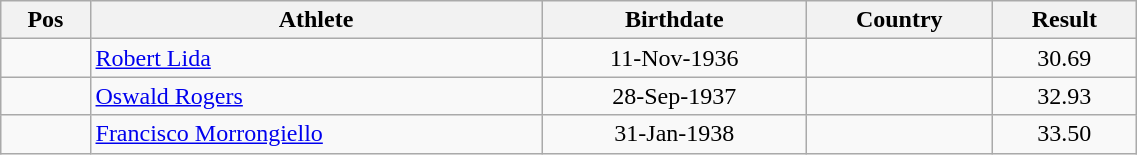<table class="wikitable"  style="text-align:center; width:60%;">
<tr>
<th>Pos</th>
<th>Athlete</th>
<th>Birthdate</th>
<th>Country</th>
<th>Result</th>
</tr>
<tr>
<td align=center></td>
<td align=left><a href='#'>Robert Lida</a></td>
<td>11-Nov-1936</td>
<td align=left></td>
<td>30.69</td>
</tr>
<tr>
<td align=center></td>
<td align=left><a href='#'>Oswald Rogers</a></td>
<td>28-Sep-1937</td>
<td align=left></td>
<td>32.93</td>
</tr>
<tr>
<td align=center></td>
<td align=left><a href='#'>Francisco Morrongiello</a></td>
<td>31-Jan-1938</td>
<td align=left></td>
<td>33.50</td>
</tr>
</table>
